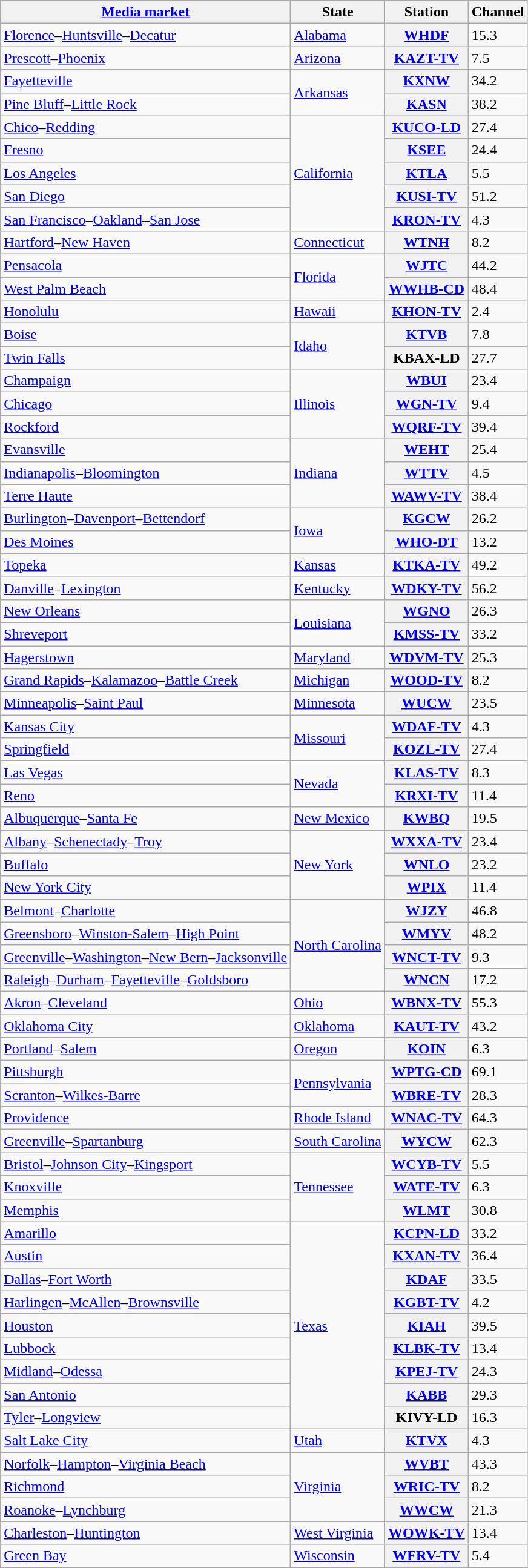<table class="wikitable sortable">
<tr>
<th scope="col"><a href='#'>Media market</a></th>
<th scope="col">State</th>
<th scope="col">Station</th>
<th scope="col">Channel</th>
</tr>
<tr>
<td><a href='#'>Florence</a>–<a href='#'>Huntsville</a>–<a href='#'>Decatur</a></td>
<td><a href='#'>Alabama</a></td>
<th scope="row"><a href='#'>WHDF</a></th>
<td>15.3</td>
</tr>
<tr>
<td><a href='#'>Prescott</a>–<a href='#'>Phoenix</a></td>
<td><a href='#'>Arizona</a></td>
<th scope="row"><a href='#'>KAZT-TV</a></th>
<td>7.5</td>
</tr>
<tr>
<td><a href='#'>Fayetteville</a></td>
<td rowspan="2"><a href='#'>Arkansas</a></td>
<th scope="row"><a href='#'>KXNW</a></th>
<td>34.2</td>
</tr>
<tr>
<td><a href='#'>Pine Bluff</a>–<a href='#'>Little Rock</a></td>
<th scope="row"><a href='#'>KASN</a></th>
<td>38.2</td>
</tr>
<tr>
<td><a href='#'>Chico</a>–<a href='#'>Redding</a></td>
<td rowspan="5"><a href='#'>California</a></td>
<th scope="row"><a href='#'>KUCO-LD</a></th>
<td>27.4</td>
</tr>
<tr>
<td><a href='#'>Fresno</a></td>
<th scope="row"><a href='#'>KSEE</a></th>
<td>24.4</td>
</tr>
<tr>
<td><a href='#'>Los Angeles</a></td>
<th scope="row"><a href='#'>KTLA</a></th>
<td>5.5</td>
</tr>
<tr>
<td><a href='#'>San Diego</a></td>
<th scope="row"><a href='#'>KUSI-TV</a></th>
<td>51.2</td>
</tr>
<tr>
<td><a href='#'>San Francisco</a>–<a href='#'>Oakland</a>–<a href='#'>San Jose</a></td>
<th scope="row"><a href='#'>KRON-TV</a></th>
<td>4.3</td>
</tr>
<tr>
<td><a href='#'>Hartford</a>–<a href='#'>New Haven</a></td>
<td><a href='#'>Connecticut</a></td>
<th scope="row"><a href='#'>WTNH</a></th>
<td>8.2</td>
</tr>
<tr>
<td><a href='#'>Pensacola</a></td>
<td rowspan="2"><a href='#'>Florida</a></td>
<th scope="row"><a href='#'>WJTC</a></th>
<td>44.2</td>
</tr>
<tr>
<td><a href='#'>West Palm Beach</a></td>
<th scope="row"><a href='#'>WWHB-CD</a></th>
<td>48.4</td>
</tr>
<tr>
<td><a href='#'>Honolulu</a></td>
<td><a href='#'>Hawaii</a></td>
<th scope="row"><a href='#'>KHON-TV</a></th>
<td>2.4</td>
</tr>
<tr>
<td><a href='#'>Boise</a></td>
<td rowspan="2"><a href='#'>Idaho</a></td>
<th scope="row"><a href='#'>KTVB</a></th>
<td>7.8</td>
</tr>
<tr>
<td><a href='#'>Twin Falls</a></td>
<th scope="row">KBAX-LD</th>
<td>27.7</td>
</tr>
<tr>
<td><a href='#'>Champaign</a></td>
<td rowspan="3"><a href='#'>Illinois</a></td>
<th scope="row"><a href='#'>WBUI</a></th>
<td>23.4</td>
</tr>
<tr>
<td><a href='#'>Chicago</a></td>
<th scope="row"><a href='#'>WGN-TV</a></th>
<td>9.4</td>
</tr>
<tr>
<td><a href='#'>Rockford</a></td>
<th scope="row"><a href='#'>WQRF-TV</a></th>
<td>39.4</td>
</tr>
<tr>
<td><a href='#'>Evansville</a></td>
<td rowspan="3"><a href='#'>Indiana</a></td>
<th scope="row"><a href='#'>WEHT</a></th>
<td>25.4</td>
</tr>
<tr>
<td><a href='#'>Indianapolis</a>–<a href='#'>Bloomington</a></td>
<th scope="row"><a href='#'>WTTV</a></th>
<td>4.5</td>
</tr>
<tr>
<td><a href='#'>Terre Haute</a></td>
<th scope="row"><a href='#'>WAWV-TV</a></th>
<td>38.4</td>
</tr>
<tr>
<td><a href='#'>Burlington</a>–<a href='#'>Davenport</a>–<a href='#'>Bettendorf</a></td>
<td rowspan="2"><a href='#'>Iowa</a></td>
<th scope="row"><a href='#'>KGCW</a></th>
<td>26.2</td>
</tr>
<tr>
<td><a href='#'>Des Moines</a></td>
<th scope="row"><a href='#'>WHO-DT</a></th>
<td>13.2</td>
</tr>
<tr>
<td><a href='#'>Topeka</a></td>
<td><a href='#'>Kansas</a></td>
<th scope="row"><a href='#'>KTKA-TV</a></th>
<td>49.2</td>
</tr>
<tr>
<td><a href='#'>Danville</a>–<a href='#'>Lexington</a></td>
<td><a href='#'>Kentucky</a></td>
<th scope="row"><a href='#'>WDKY-TV</a></th>
<td>56.2</td>
</tr>
<tr>
<td><a href='#'>New Orleans</a></td>
<td rowspan="2"><a href='#'>Louisiana</a></td>
<th scope="row"><a href='#'>WGNO</a></th>
<td>26.3</td>
</tr>
<tr>
<td><a href='#'>Shreveport</a></td>
<th scope="row"><a href='#'>KMSS-TV</a></th>
<td>33.2</td>
</tr>
<tr>
<td><a href='#'>Hagerstown</a></td>
<td><a href='#'>Maryland</a></td>
<th scope="row"><a href='#'>WDVM-TV</a></th>
<td>25.3</td>
</tr>
<tr>
<td><a href='#'>Grand Rapids</a>–<a href='#'>Kalamazoo</a>–<a href='#'>Battle Creek</a></td>
<td><a href='#'>Michigan</a></td>
<th scope="row"><a href='#'>WOOD-TV</a></th>
<td>8.2</td>
</tr>
<tr>
<td><a href='#'>Minneapolis</a>–<a href='#'>Saint Paul</a></td>
<td><a href='#'>Minnesota</a></td>
<th scope="row"><a href='#'>WUCW</a></th>
<td>23.5</td>
</tr>
<tr>
<td><a href='#'>Kansas City</a></td>
<td rowspan="2"><a href='#'>Missouri</a></td>
<th scope="row"><a href='#'>WDAF-TV</a></th>
<td>4.3</td>
</tr>
<tr>
<td><a href='#'>Springfield</a></td>
<th scope="row"><a href='#'>KOZL-TV</a></th>
<td>27.4</td>
</tr>
<tr>
<td><a href='#'>Las Vegas</a></td>
<td rowspan="2"><a href='#'>Nevada</a></td>
<th scope="row"><a href='#'>KLAS-TV</a></th>
<td>8.3</td>
</tr>
<tr>
<td><a href='#'>Reno</a></td>
<th scope="row"><a href='#'>KRXI-TV</a></th>
<td>11.4</td>
</tr>
<tr>
<td><a href='#'>Albuquerque</a>–<a href='#'>Santa Fe</a></td>
<td><a href='#'>New Mexico</a></td>
<th scope="row"><a href='#'>KWBQ</a></th>
<td>19.5</td>
</tr>
<tr>
<td><a href='#'>Albany</a>–<a href='#'>Schenectady</a>–<a href='#'>Troy</a></td>
<td rowspan="3"><a href='#'>New York</a></td>
<th scope="row"><a href='#'>WXXA-TV</a></th>
<td>23.4</td>
</tr>
<tr>
<td><a href='#'>Buffalo</a></td>
<th scope="row"><a href='#'>WNLO</a></th>
<td>23.2</td>
</tr>
<tr>
<td><a href='#'>New York City</a></td>
<th scope="row"><a href='#'>WPIX</a></th>
<td>11.4</td>
</tr>
<tr>
<td><a href='#'>Belmont</a>–<a href='#'>Charlotte</a></td>
<td rowspan="4"><a href='#'>North Carolina</a></td>
<th scope="row"><a href='#'>WJZY</a></th>
<td>46.8</td>
</tr>
<tr>
<td><a href='#'>Greensboro</a>–<a href='#'>Winston-Salem</a>–<a href='#'>High Point</a></td>
<th scope="row"><a href='#'>WMYV</a></th>
<td>48.2</td>
</tr>
<tr>
<td><a href='#'>Greenville</a>–<a href='#'>Washington</a>–<a href='#'>New Bern</a>–<a href='#'>Jacksonville</a></td>
<th scope="row"><a href='#'>WNCT-TV</a></th>
<td>9.3</td>
</tr>
<tr>
<td><a href='#'>Raleigh</a>–<a href='#'>Durham</a>–<a href='#'>Fayetteville</a>–<a href='#'>Goldsboro</a></td>
<th scope="row"><a href='#'>WNCN</a></th>
<td>17.2</td>
</tr>
<tr>
<td><a href='#'>Akron</a>–<a href='#'>Cleveland</a></td>
<td><a href='#'>Ohio</a></td>
<th scope="row"><a href='#'>WBNX-TV</a></th>
<td>55.3</td>
</tr>
<tr>
<td><a href='#'>Oklahoma City</a></td>
<td><a href='#'>Oklahoma</a></td>
<th scope="row"><a href='#'>KAUT-TV</a></th>
<td>43.2</td>
</tr>
<tr>
<td><a href='#'>Portland</a>–<a href='#'>Salem</a></td>
<td><a href='#'>Oregon</a></td>
<th scope="row"><a href='#'>KOIN</a></th>
<td>6.3</td>
</tr>
<tr>
<td><a href='#'>Pittsburgh</a></td>
<td rowspan="2"><a href='#'>Pennsylvania</a></td>
<th scope="row"><a href='#'>WPTG-CD</a></th>
<td>69.1</td>
</tr>
<tr>
<td><a href='#'>Scranton</a>–<a href='#'>Wilkes-Barre</a></td>
<th scope="row"><a href='#'>WBRE-TV</a></th>
<td>28.3</td>
</tr>
<tr>
<td><a href='#'>Providence</a></td>
<td><a href='#'>Rhode Island</a></td>
<th scope="row"><a href='#'>WNAC-TV</a></th>
<td>64.3</td>
</tr>
<tr>
<td><a href='#'>Greenville</a>–<a href='#'>Spartanburg</a></td>
<td><a href='#'>South Carolina</a></td>
<th scope="row"><a href='#'>WYCW</a></th>
<td>62.3</td>
</tr>
<tr>
<td><a href='#'>Bristol</a>–<a href='#'>Johnson City</a>–<a href='#'>Kingsport</a></td>
<td rowspan="3"><a href='#'>Tennessee</a></td>
<th scope="row"><a href='#'>WCYB-TV</a></th>
<td>5.5</td>
</tr>
<tr>
<td><a href='#'>Knoxville</a></td>
<th scope="row"><a href='#'>WATE-TV</a></th>
<td>6.3</td>
</tr>
<tr>
<td><a href='#'>Memphis</a></td>
<th scope="row"><a href='#'>WLMT</a></th>
<td>30.8</td>
</tr>
<tr>
<td><a href='#'>Amarillo</a></td>
<td rowspan="9"><a href='#'>Texas</a></td>
<th scope="row"><a href='#'>KCPN-LD</a></th>
<td>33.2</td>
</tr>
<tr>
<td><a href='#'>Austin</a></td>
<th scope="row"><a href='#'>KXAN-TV</a></th>
<td>36.4</td>
</tr>
<tr>
<td><a href='#'>Dallas</a>–<a href='#'>Fort Worth</a></td>
<th scope="row"><a href='#'>KDAF</a></th>
<td>33.5</td>
</tr>
<tr>
<td><a href='#'>Harlingen</a>–<a href='#'>McAllen</a>–<a href='#'>Brownsville</a></td>
<th scope="row"><a href='#'>KGBT-TV</a></th>
<td>4.2</td>
</tr>
<tr>
<td><a href='#'>Houston</a></td>
<th scope="row"><a href='#'>KIAH</a></th>
<td>39.5</td>
</tr>
<tr>
<td><a href='#'>Lubbock</a></td>
<th scope="row"><a href='#'>KLBK-TV</a></th>
<td>13.4</td>
</tr>
<tr>
<td><a href='#'>Midland</a>–<a href='#'>Odessa</a></td>
<th scope="row"><a href='#'>KPEJ-TV</a></th>
<td>24.3</td>
</tr>
<tr>
<td><a href='#'>San Antonio</a></td>
<th scope="row"><a href='#'>KABB</a></th>
<td>29.3</td>
</tr>
<tr>
<td><a href='#'>Tyler</a>–<a href='#'>Longview</a></td>
<th scope="row">KIVY-LD</th>
<td>16.3</td>
</tr>
<tr>
<td><a href='#'>Salt Lake City</a></td>
<td><a href='#'>Utah</a></td>
<th scope="row"><a href='#'>KTVX</a></th>
<td>4.3</td>
</tr>
<tr>
<td><a href='#'>Norfolk</a>–<a href='#'>Hampton</a>–<a href='#'>Virginia Beach</a></td>
<td rowspan="3"><a href='#'>Virginia</a></td>
<th scope="row"><a href='#'>WVBT</a></th>
<td>43.3</td>
</tr>
<tr>
<td><a href='#'>Richmond</a></td>
<th scope="row"><a href='#'>WRIC-TV</a></th>
<td>8.2</td>
</tr>
<tr>
<td><a href='#'>Roanoke</a>–<a href='#'>Lynchburg</a></td>
<th scope="row"><a href='#'>WWCW</a></th>
<td>21.3</td>
</tr>
<tr>
<td><a href='#'>Charleston</a>–<a href='#'>Huntington</a></td>
<td><a href='#'>West Virginia</a></td>
<th scope="row"><a href='#'>WOWK-TV</a></th>
<td>13.4</td>
</tr>
<tr>
<td><a href='#'>Green Bay</a></td>
<td><a href='#'>Wisconsin</a></td>
<th scope="row"><a href='#'>WFRV-TV</a></th>
<td>5.4</td>
</tr>
</table>
